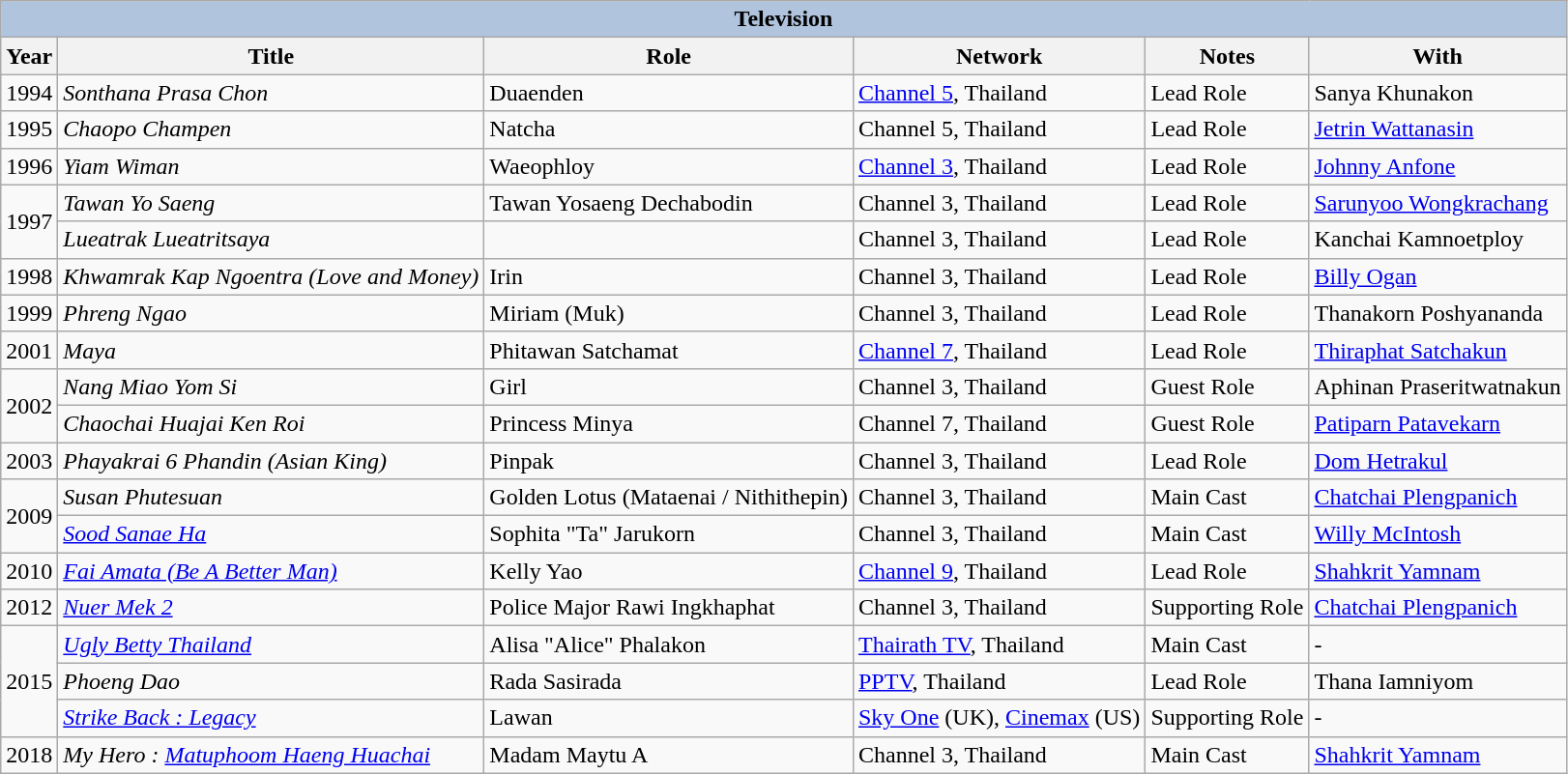<table class="wikitable">
<tr>
<th colspan="6" style="background: LightSteelBlue;">Television</th>
</tr>
<tr>
<th>Year</th>
<th>Title</th>
<th>Role</th>
<th>Network</th>
<th>Notes</th>
<th>With</th>
</tr>
<tr>
<td>1994</td>
<td><em>Sonthana Prasa Chon</em></td>
<td>Duaenden</td>
<td><a href='#'>Channel 5</a>, Thailand</td>
<td>Lead Role</td>
<td>Sanya Khunakon</td>
</tr>
<tr>
<td>1995</td>
<td><em>Chaopo Champen</em></td>
<td>Natcha</td>
<td>Channel 5, Thailand</td>
<td>Lead Role</td>
<td><a href='#'>Jetrin Wattanasin</a></td>
</tr>
<tr>
<td>1996</td>
<td><em>Yiam Wiman</em></td>
<td>Waeophloy</td>
<td><a href='#'>Channel 3</a>, Thailand</td>
<td>Lead Role</td>
<td><a href='#'>Johnny Anfone</a></td>
</tr>
<tr>
<td rowspan="2">1997</td>
<td><em>Tawan Yo Saeng</em></td>
<td>Tawan Yosaeng Dechabodin</td>
<td>Channel 3, Thailand</td>
<td>Lead Role</td>
<td><a href='#'>Sarunyoo Wongkrachang</a></td>
</tr>
<tr>
<td><em>Lueatrak Lueatritsaya</em></td>
<td></td>
<td>Channel 3, Thailand</td>
<td>Lead Role</td>
<td>Kanchai Kamnoetploy</td>
</tr>
<tr>
<td>1998</td>
<td><em>Khwamrak Kap Ngoentra (Love and Money)</em></td>
<td>Irin</td>
<td>Channel 3, Thailand</td>
<td>Lead Role</td>
<td><a href='#'>Billy Ogan</a></td>
</tr>
<tr>
<td>1999</td>
<td><em>Phreng Ngao</em></td>
<td>Miriam (Muk)</td>
<td>Channel 3, Thailand</td>
<td>Lead Role</td>
<td>Thanakorn Poshyananda</td>
</tr>
<tr>
<td>2001</td>
<td><em>Maya</em></td>
<td>Phitawan Satchamat</td>
<td><a href='#'>Channel 7</a>, Thailand</td>
<td>Lead Role</td>
<td><a href='#'>Thiraphat Satchakun</a></td>
</tr>
<tr>
<td rowspan="2">2002</td>
<td><em>Nang Miao Yom Si</em></td>
<td>Girl</td>
<td>Channel 3, Thailand</td>
<td>Guest Role</td>
<td>Aphinan Praseritwatnakun</td>
</tr>
<tr>
<td><em>Chaochai Huajai Ken Roi</em></td>
<td>Princess Minya</td>
<td>Channel 7, Thailand</td>
<td>Guest Role</td>
<td><a href='#'>Patiparn Patavekarn</a></td>
</tr>
<tr>
<td>2003</td>
<td><em>Phayakrai 6 Phandin (Asian King)</em></td>
<td>Pinpak</td>
<td>Channel 3, Thailand</td>
<td>Lead Role</td>
<td><a href='#'>Dom Hetrakul</a></td>
</tr>
<tr>
<td rowspan="2">2009</td>
<td><em>Susan Phutesuan</em></td>
<td>Golden Lotus (Mataenai / Nithithepin)</td>
<td>Channel 3, Thailand</td>
<td>Main Cast</td>
<td><a href='#'>Chatchai Plengpanich</a></td>
</tr>
<tr>
<td><em><a href='#'>Sood Sanae Ha</a></em></td>
<td>Sophita "Ta" Jarukorn</td>
<td>Channel 3, Thailand</td>
<td>Main Cast</td>
<td><a href='#'>Willy McIntosh</a></td>
</tr>
<tr>
<td>2010</td>
<td><em><a href='#'>Fai Amata (Be A Better Man)</a></em></td>
<td>Kelly Yao</td>
<td><a href='#'>Channel 9</a>, Thailand</td>
<td>Lead Role</td>
<td><a href='#'>Shahkrit Yamnam</a></td>
</tr>
<tr>
<td>2012</td>
<td><em><a href='#'>Nuer Mek 2</a></em></td>
<td>Police Major Rawi Ingkhaphat</td>
<td>Channel 3, Thailand</td>
<td>Supporting Role</td>
<td><a href='#'>Chatchai Plengpanich</a></td>
</tr>
<tr>
<td rowspan="3">2015</td>
<td><em><a href='#'>Ugly Betty Thailand</a></em></td>
<td>Alisa "Alice" Phalakon</td>
<td><a href='#'>Thairath TV</a>, Thailand</td>
<td>Main Cast</td>
<td>-</td>
</tr>
<tr>
<td><em>Phoeng Dao</em></td>
<td>Rada Sasirada</td>
<td><a href='#'>PPTV</a>, Thailand</td>
<td>Lead Role</td>
<td>Thana Iamniyom</td>
</tr>
<tr>
<td><em><a href='#'>Strike Back : Legacy</a></em></td>
<td>Lawan</td>
<td><a href='#'>Sky One</a> (UK), <a href='#'>Cinemax</a> (US)</td>
<td>Supporting Role</td>
<td>-</td>
</tr>
<tr>
<td>2018</td>
<td><em>My Hero : <a href='#'>Matuphoom Haeng Huachai</a></em></td>
<td>Madam Maytu A</td>
<td>Channel 3, Thailand</td>
<td>Main Cast</td>
<td><a href='#'>Shahkrit Yamnam</a></td>
</tr>
</table>
